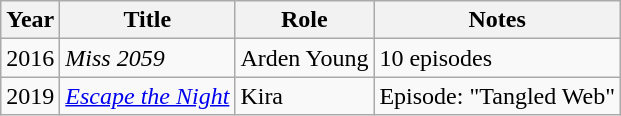<table class="wikitable">
<tr>
<th>Year</th>
<th>Title</th>
<th>Role</th>
<th>Notes</th>
</tr>
<tr>
<td>2016</td>
<td><em>Miss 2059</em></td>
<td>Arden Young</td>
<td>10 episodes</td>
</tr>
<tr>
<td>2019</td>
<td><em><a href='#'>Escape the Night</a></em></td>
<td>Kira</td>
<td>Episode: "Tangled Web"</td>
</tr>
</table>
